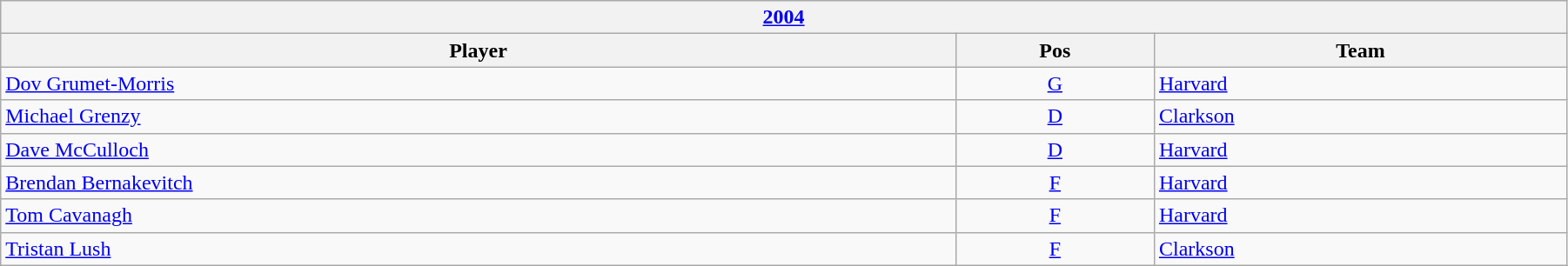<table class="wikitable" width=95%>
<tr>
<th colspan=3><a href='#'>2004</a></th>
</tr>
<tr>
<th>Player</th>
<th>Pos</th>
<th>Team</th>
</tr>
<tr>
<td><a href='#'>Dov Grumet-Morris</a></td>
<td align=center><a href='#'>G</a></td>
<td><a href='#'>Harvard</a></td>
</tr>
<tr>
<td><a href='#'>Michael Grenzy</a></td>
<td align=center><a href='#'>D</a></td>
<td><a href='#'>Clarkson</a></td>
</tr>
<tr>
<td><a href='#'>Dave McCulloch</a></td>
<td align=center><a href='#'>D</a></td>
<td><a href='#'>Harvard</a></td>
</tr>
<tr>
<td><a href='#'>Brendan Bernakevitch</a></td>
<td align=center><a href='#'>F</a></td>
<td><a href='#'>Harvard</a></td>
</tr>
<tr>
<td><a href='#'>Tom Cavanagh</a></td>
<td align=center><a href='#'>F</a></td>
<td><a href='#'>Harvard</a></td>
</tr>
<tr>
<td><a href='#'>Tristan Lush</a></td>
<td align=center><a href='#'>F</a></td>
<td><a href='#'>Clarkson</a></td>
</tr>
</table>
